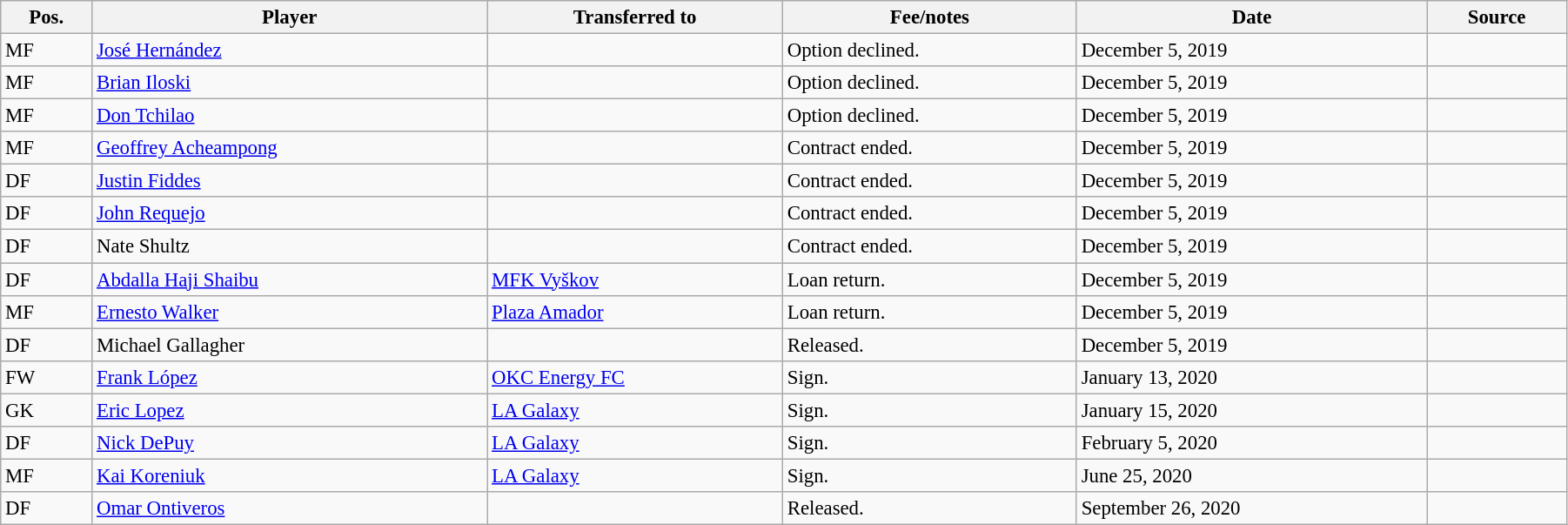<table class="wikitable sortable" style="width:95%; text-align:center; font-size:95%; text-align:left;">
<tr>
<th>Pos.</th>
<th>Player</th>
<th>Transferred to</th>
<th>Fee/notes</th>
<th>Date</th>
<th>Source</th>
</tr>
<tr>
<td>MF</td>
<td> <a href='#'>José Hernández</a></td>
<td></td>
<td>Option declined.</td>
<td>December 5, 2019</td>
<td align=center></td>
</tr>
<tr>
<td>MF</td>
<td> <a href='#'>Brian Iloski</a></td>
<td></td>
<td>Option declined.</td>
<td>December 5, 2019</td>
<td align=center></td>
</tr>
<tr>
<td>MF</td>
<td> <a href='#'>Don Tchilao</a></td>
<td></td>
<td>Option declined.</td>
<td>December 5, 2019</td>
<td align=center></td>
</tr>
<tr>
<td>MF</td>
<td> <a href='#'>Geoffrey Acheampong</a></td>
<td></td>
<td>Contract ended.</td>
<td>December 5, 2019</td>
<td align=center></td>
</tr>
<tr>
<td>DF</td>
<td> <a href='#'>Justin Fiddes</a></td>
<td></td>
<td>Contract ended.</td>
<td>December 5, 2019</td>
<td align=center></td>
</tr>
<tr>
<td>DF</td>
<td> <a href='#'>John Requejo</a></td>
<td></td>
<td>Contract ended.</td>
<td>December 5, 2019</td>
<td align=center></td>
</tr>
<tr>
<td>DF</td>
<td> Nate Shultz</td>
<td></td>
<td>Contract ended.</td>
<td>December 5, 2019</td>
<td align=center></td>
</tr>
<tr>
<td>DF</td>
<td> <a href='#'>Abdalla Haji Shaibu</a></td>
<td> <a href='#'>MFK Vyškov</a></td>
<td>Loan return.</td>
<td>December 5, 2019</td>
<td align=center></td>
</tr>
<tr>
<td>MF</td>
<td> <a href='#'>Ernesto Walker</a></td>
<td> <a href='#'>Plaza Amador</a></td>
<td>Loan return.</td>
<td>December 5, 2019</td>
<td align=center></td>
</tr>
<tr>
<td>DF</td>
<td> Michael Gallagher</td>
<td></td>
<td>Released.</td>
<td>December 5, 2019</td>
<td align=center></td>
</tr>
<tr>
<td>FW</td>
<td> <a href='#'>Frank López</a></td>
<td> <a href='#'>OKC Energy FC</a></td>
<td>Sign.</td>
<td>January 13, 2020</td>
<td align=center></td>
</tr>
<tr>
<td>GK</td>
<td> <a href='#'>Eric Lopez</a></td>
<td> <a href='#'>LA Galaxy</a></td>
<td>Sign.</td>
<td>January 15, 2020</td>
<td align=center></td>
</tr>
<tr>
<td>DF</td>
<td> <a href='#'>Nick DePuy</a></td>
<td> <a href='#'>LA Galaxy</a></td>
<td>Sign.</td>
<td>February 5, 2020</td>
<td align=center></td>
</tr>
<tr>
<td>MF</td>
<td> <a href='#'>Kai Koreniuk</a></td>
<td> <a href='#'>LA Galaxy</a></td>
<td>Sign.</td>
<td>June 25, 2020</td>
<td align=center></td>
</tr>
<tr>
<td>DF</td>
<td> <a href='#'>Omar Ontiveros</a></td>
<td></td>
<td>Released.</td>
<td>September 26, 2020</td>
<td align=center></td>
</tr>
</table>
